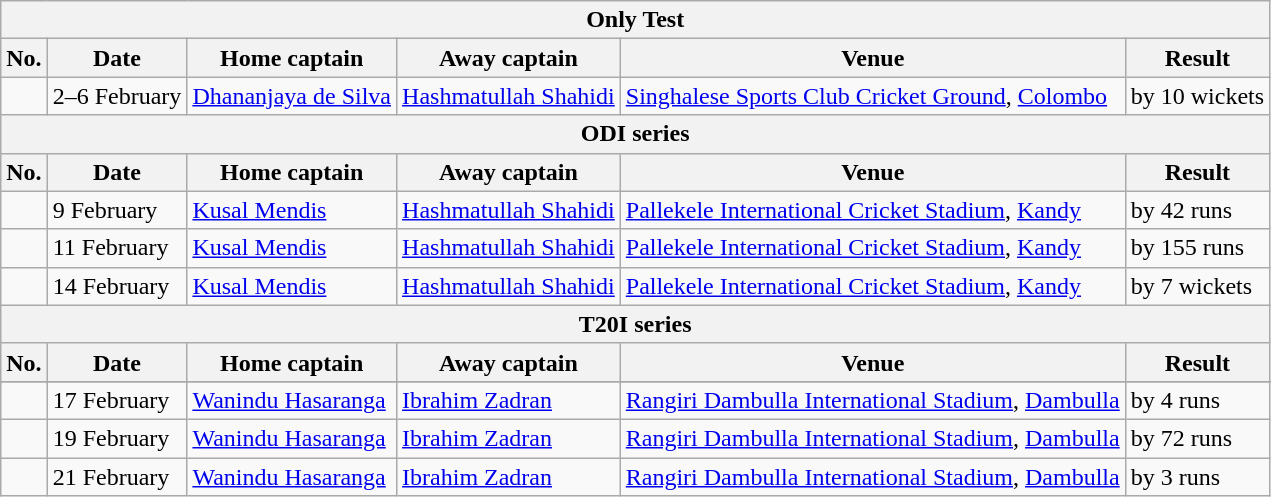<table class="wikitable">
<tr>
<th colspan="9">Only Test</th>
</tr>
<tr>
<th>No.</th>
<th>Date</th>
<th>Home captain</th>
<th>Away captain</th>
<th>Venue</th>
<th>Result</th>
</tr>
<tr>
<td></td>
<td>2–6 February</td>
<td><a href='#'>Dhananjaya de Silva</a></td>
<td><a href='#'>Hashmatullah Shahidi</a></td>
<td><a href='#'>Singhalese Sports Club Cricket Ground</a>, <a href='#'>Colombo</a></td>
<td> by 10 wickets</td>
</tr>
<tr>
<th colspan="9">ODI series</th>
</tr>
<tr>
<th>No.</th>
<th>Date</th>
<th>Home captain</th>
<th>Away captain</th>
<th>Venue</th>
<th>Result</th>
</tr>
<tr>
<td></td>
<td>9 February</td>
<td><a href='#'>Kusal Mendis</a></td>
<td><a href='#'>Hashmatullah Shahidi</a></td>
<td><a href='#'>Pallekele International Cricket Stadium</a>, <a href='#'>Kandy</a></td>
<td> by 42 runs</td>
</tr>
<tr>
<td></td>
<td>11 February</td>
<td><a href='#'>Kusal Mendis</a></td>
<td><a href='#'>Hashmatullah Shahidi</a></td>
<td><a href='#'>Pallekele International Cricket Stadium</a>, <a href='#'>Kandy</a></td>
<td> by 155 runs</td>
</tr>
<tr>
<td></td>
<td>14 February</td>
<td><a href='#'>Kusal Mendis</a></td>
<td><a href='#'>Hashmatullah Shahidi</a></td>
<td><a href='#'>Pallekele International Cricket Stadium</a>, <a href='#'>Kandy</a></td>
<td> by 7 wickets</td>
</tr>
<tr>
<th colspan="9">T20I series</th>
</tr>
<tr>
<th>No.</th>
<th>Date</th>
<th>Home captain</th>
<th>Away captain</th>
<th>Venue</th>
<th>Result</th>
</tr>
<tr>
</tr>
<tr>
<td></td>
<td>17 February</td>
<td><a href='#'>Wanindu Hasaranga</a></td>
<td><a href='#'>Ibrahim Zadran</a></td>
<td><a href='#'>Rangiri Dambulla International Stadium</a>, <a href='#'>Dambulla</a></td>
<td> by 4 runs</td>
</tr>
<tr>
<td></td>
<td>19 February</td>
<td><a href='#'>Wanindu Hasaranga</a></td>
<td><a href='#'>Ibrahim Zadran</a></td>
<td><a href='#'>Rangiri Dambulla International Stadium</a>, <a href='#'>Dambulla</a></td>
<td> by 72 runs</td>
</tr>
<tr>
<td></td>
<td>21 February</td>
<td><a href='#'>Wanindu Hasaranga</a></td>
<td><a href='#'>Ibrahim Zadran</a></td>
<td><a href='#'>Rangiri Dambulla International Stadium</a>, <a href='#'>Dambulla</a></td>
<td> by 3 runs</td>
</tr>
</table>
